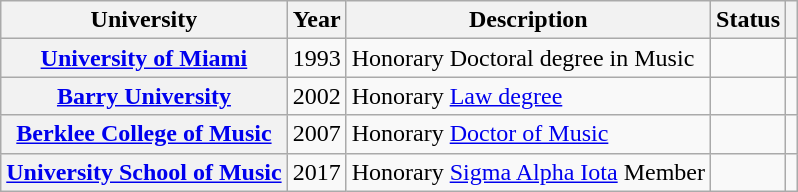<table class="wikitable sortable plainrowheaders">
<tr>
<th scope="col">University</th>
<th scope="col">Year</th>
<th scope="col">Description</th>
<th scope="col">Status</th>
<th scope="col" class="unsortable"></th>
</tr>
<tr>
<th scope="row"><a href='#'>University of Miami</a></th>
<td>1993</td>
<td>Honorary Doctoral degree in Music</td>
<td></td>
<td style="text-align:center;"></td>
</tr>
<tr>
<th scope="row"><a href='#'>Barry University</a></th>
<td>2002</td>
<td>Honorary <a href='#'>Law degree</a></td>
<td></td>
<td style="text-align:center;"></td>
</tr>
<tr>
<th scope="row"><a href='#'>Berklee College of Music</a></th>
<td>2007</td>
<td>Honorary <a href='#'>Doctor of Music</a></td>
<td></td>
<td style="text-align:center;"></td>
</tr>
<tr>
<th scope="row"><a href='#'>University School of Music</a></th>
<td>2017</td>
<td>Honorary <a href='#'>Sigma Alpha Iota</a> Member</td>
<td></td>
<td style="text-align:center;"></td>
</tr>
</table>
